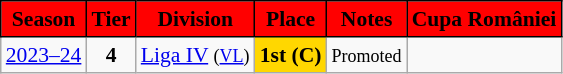<table class="wikitable" style="text-align:center; font-size:90%">
<tr>
<th style="background:#FF0000;color:#000000;border:1px solid #000000;">Season</th>
<th style="background:#FF0000;color:#000000;border:1px solid #000000;">Tier</th>
<th style="background:#FF0000;color:#000000;border:1px solid #000000;">Division</th>
<th style="background:#FF0000;color:#000000;border:1px solid #000000;">Place</th>
<th style="background:#FF0000;color:#000000;border:1px solid #000000;">Notes</th>
<th style="background:#FF0000;color:#000000;border:1px solid #000000;">Cupa României</th>
</tr>
<tr>
<td><a href='#'>2023–24</a></td>
<td><strong>4</strong></td>
<td><a href='#'>Liga IV</a> <small>(<a href='#'>VL</a>)</small></td>
<td align=center bgcolor=gold><strong>1st (C)</strong></td>
<td><small>Promoted</small></td>
<td></td>
</tr>
</table>
